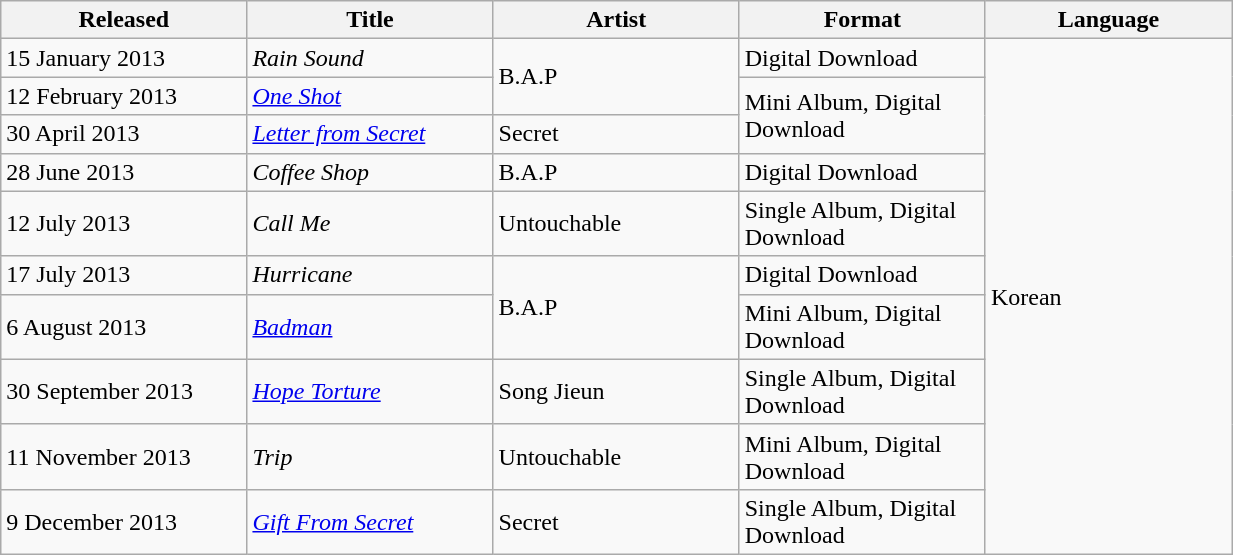<table class="wikitable sortable" align="left center" style="width:65%;">
<tr>
<th style="width:20%;">Released</th>
<th style="width:20%;">Title</th>
<th style="width:20%;">Artist</th>
<th style="width:20%;">Format</th>
<th style="width:20%;">Language</th>
</tr>
<tr>
<td>15 January 2013</td>
<td><em>Rain Sound</em></td>
<td rowspan="2">B.A.P</td>
<td>Digital Download</td>
<td rowspan="10">Korean</td>
</tr>
<tr>
<td>12 February 2013</td>
<td><em><a href='#'>One Shot</a></em></td>
<td rowspan="2">Mini Album, Digital Download</td>
</tr>
<tr>
<td>30 April 2013</td>
<td><em><a href='#'>Letter from Secret</a></em></td>
<td>Secret</td>
</tr>
<tr>
<td>28 June 2013</td>
<td><em>Coffee Shop</em></td>
<td>B.A.P</td>
<td>Digital Download</td>
</tr>
<tr>
<td>12 July 2013</td>
<td><em>Call Me</em></td>
<td>Untouchable</td>
<td>Single Album, Digital Download</td>
</tr>
<tr>
<td>17 July 2013</td>
<td><em>Hurricane</em></td>
<td rowspan="2">B.A.P</td>
<td>Digital Download</td>
</tr>
<tr>
<td>6 August 2013</td>
<td><em><a href='#'>Badman</a></em></td>
<td>Mini Album, Digital Download</td>
</tr>
<tr>
<td>30 September 2013</td>
<td><em><a href='#'>Hope Torture</a></em></td>
<td>Song Jieun</td>
<td>Single Album, Digital Download</td>
</tr>
<tr>
<td>11 November 2013</td>
<td><em>Trip</em></td>
<td>Untouchable</td>
<td>Mini Album, Digital Download</td>
</tr>
<tr>
<td>9 December 2013</td>
<td><em><a href='#'>Gift From Secret</a></em></td>
<td>Secret</td>
<td>Single Album, Digital Download</td>
</tr>
</table>
